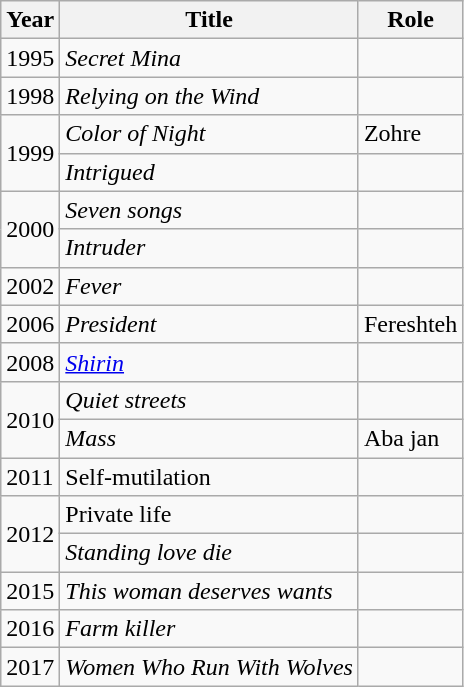<table class="wikitable sortable">
<tr>
<th>Year</th>
<th>Title</th>
<th>Role</th>
</tr>
<tr>
<td>1995</td>
<td><em>Secret Mina</em></td>
<td></td>
</tr>
<tr>
<td>1998</td>
<td><em>Relying on the Wind</em></td>
<td></td>
</tr>
<tr>
<td rowspan=2>1999</td>
<td><em>Color of Night</em></td>
<td>Zohre</td>
</tr>
<tr>
<td><em>Intrigued </em></td>
<td></td>
</tr>
<tr>
<td rowspan=2>2000</td>
<td><em>Seven songs</em></td>
<td></td>
</tr>
<tr>
<td><em>Intruder</em></td>
<td></td>
</tr>
<tr>
<td>2002</td>
<td><em>Fever</em></td>
<td></td>
</tr>
<tr>
<td>2006</td>
<td><em>President</em></td>
<td>Fereshteh</td>
</tr>
<tr>
<td>2008</td>
<td><em><a href='#'>Shirin</a></em></td>
<td></td>
</tr>
<tr>
<td rowspan=2>2010</td>
<td><em>Quiet streets</em></td>
<td></td>
</tr>
<tr>
<td><em>Mass </em></td>
<td>Aba jan</td>
</tr>
<tr>
<td>2011</td>
<td>Self-mutilation</td>
<td></td>
</tr>
<tr>
<td rowspan=2>2012</td>
<td>Private life</td>
<td></td>
</tr>
<tr>
<td><em>Standing love die</em></td>
<td></td>
</tr>
<tr>
<td>2015</td>
<td><em>This woman deserves wants</em></td>
<td></td>
</tr>
<tr>
<td>2016</td>
<td><em>Farm killer</em></td>
<td></td>
</tr>
<tr>
<td>2017</td>
<td><em>Women Who Run With Wolves</em></td>
<td></td>
</tr>
</table>
